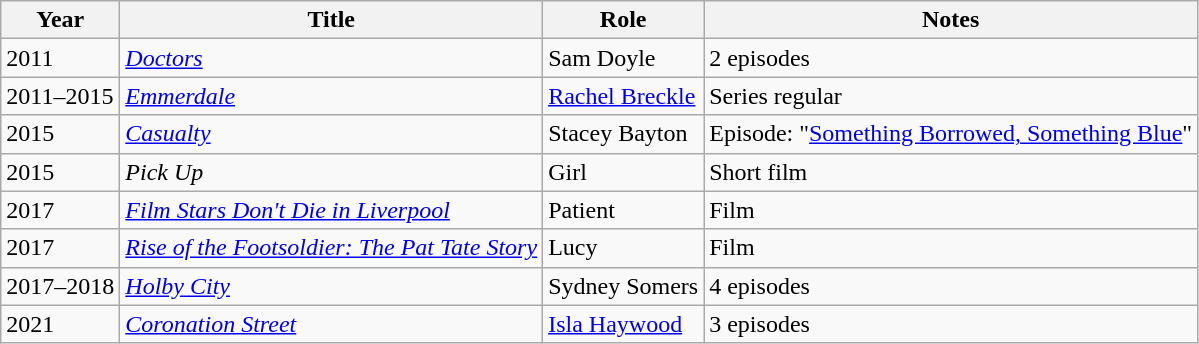<table class="wikitable">
<tr>
<th>Year</th>
<th>Title</th>
<th>Role</th>
<th>Notes</th>
</tr>
<tr>
<td>2011</td>
<td><em><a href='#'>Doctors</a></em></td>
<td>Sam Doyle</td>
<td>2 episodes</td>
</tr>
<tr>
<td>2011–2015</td>
<td><em><a href='#'>Emmerdale</a></em></td>
<td><a href='#'>Rachel Breckle</a></td>
<td>Series regular</td>
</tr>
<tr>
<td>2015</td>
<td><em><a href='#'>Casualty</a></em></td>
<td>Stacey Bayton</td>
<td>Episode: "<a href='#'>Something Borrowed, Something Blue</a>"</td>
</tr>
<tr>
<td>2015</td>
<td><em>Pick Up</em></td>
<td>Girl</td>
<td>Short film</td>
</tr>
<tr>
<td>2017</td>
<td><em><a href='#'>Film Stars Don't Die in Liverpool</a></em></td>
<td>Patient</td>
<td>Film</td>
</tr>
<tr>
<td>2017</td>
<td><em><a href='#'>Rise of the Footsoldier: The Pat Tate Story</a></em></td>
<td>Lucy</td>
<td>Film</td>
</tr>
<tr>
<td>2017–2018</td>
<td><em><a href='#'>Holby City</a></em></td>
<td>Sydney Somers</td>
<td>4 episodes</td>
</tr>
<tr>
<td>2021</td>
<td><em><a href='#'>Coronation Street</a></em></td>
<td><a href='#'>Isla Haywood</a></td>
<td>3 episodes</td>
</tr>
</table>
